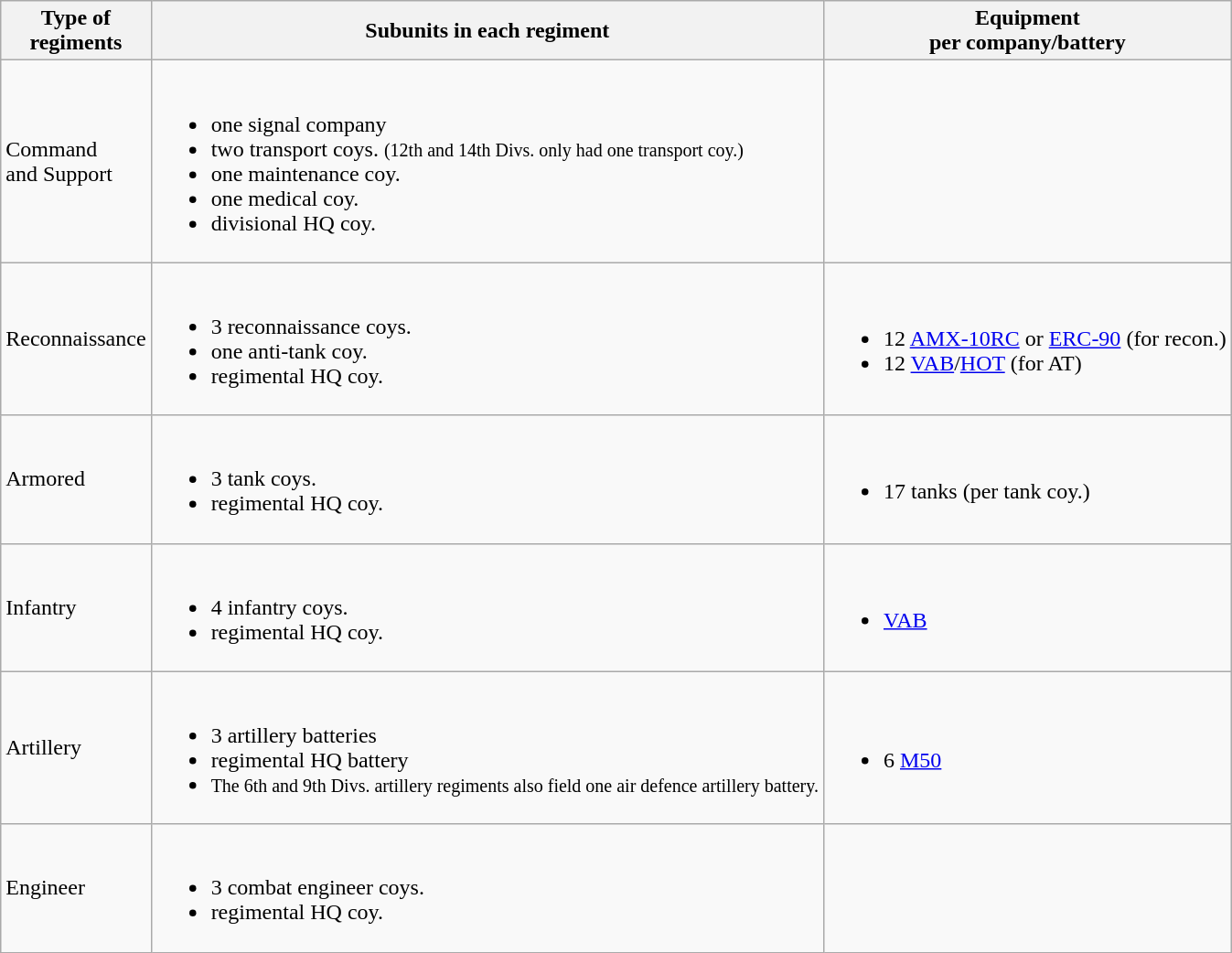<table class="wikitable">
<tr>
<th>Type of<br>regiments</th>
<th>Subunits in each regiment</th>
<th>Equipment<br>per company/battery</th>
</tr>
<tr>
<td>Command<br>and Support</td>
<td><br><ul><li>one signal company</li><li>two transport coys. <small>(12th and 14th Divs. only had one transport coy.)</small></li><li>one maintenance coy.</li><li>one medical coy.</li><li>divisional HQ coy.</li></ul></td>
<td></td>
</tr>
<tr>
<td>Reconnaissance</td>
<td><br><ul><li>3 reconnaissance coys.</li><li>one anti-tank coy.</li><li>regimental HQ coy.</li></ul></td>
<td><br><ul><li>12 <a href='#'>AMX-10RC</a> or <a href='#'>ERC-90</a> (for recon.)</li><li>12 <a href='#'>VAB</a>/<a href='#'>HOT</a> (for AT)</li></ul></td>
</tr>
<tr>
<td>Armored</td>
<td><br><ul><li>3 tank coys.</li><li>regimental HQ coy.</li></ul></td>
<td><br><ul><li>17 tanks (per tank coy.)</li></ul></td>
</tr>
<tr>
<td>Infantry</td>
<td><br><ul><li>4 infantry coys.</li><li>regimental HQ coy.</li></ul></td>
<td><br><ul><li><a href='#'>VAB</a></li></ul></td>
</tr>
<tr>
<td>Artillery</td>
<td><br><ul><li>3 artillery batteries</li><li>regimental HQ battery</li><li><small>The 6th and 9th Divs. artillery regiments also field one air defence artillery battery.</small></li></ul></td>
<td><br><ul><li>6 <a href='#'>M50</a></li></ul></td>
</tr>
<tr>
<td>Engineer</td>
<td><br><ul><li>3 combat engineer coys.</li><li>regimental HQ coy.</li></ul></td>
<td></td>
</tr>
</table>
